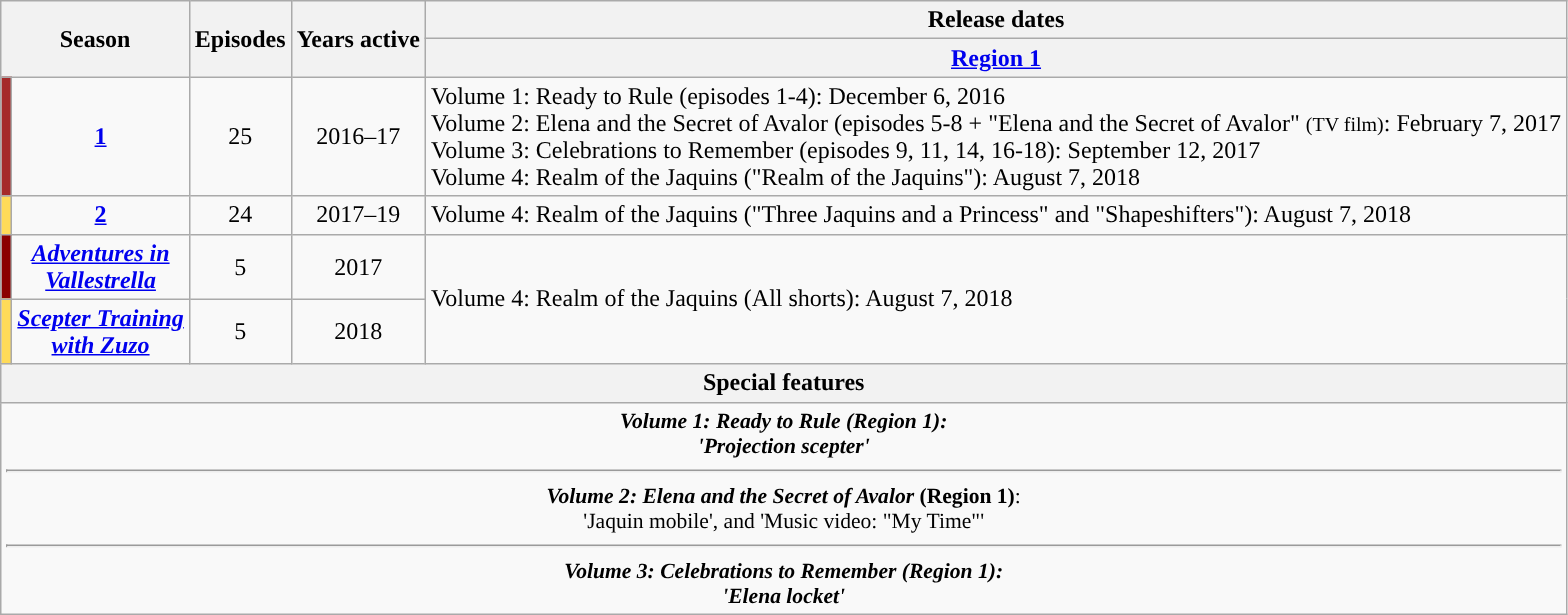<table class="wikitable">
<tr>
<th colspan=2 rowspan=2>Season</th>
<th rowspan=2>Episodes</th>
<th rowspan=2>Years active</th>
<th>Release dates</th>
</tr>
<tr>
<th><a href='#'>Region 1</a></th>
</tr>
<tr>
<td style="background:#A52A2A"></td>
<td style="text-align: center"><strong><a href='#'>1</a></strong></td>
<td style="text-align: center">25</td>
<td style="text-align: center">2016–17</td>
<td>Volume 1: Ready to Rule (episodes 1-4): December 6, 2016<br>Volume 2: Elena and the Secret of Avalor (episodes 5-8 + "Elena and the Secret of Avalor" <small>(TV film)</small>: February 7, 2017<br>Volume 3: Celebrations to Remember (episodes 9, 11, 14, 16-18): September 12, 2017<br>Volume 4: Realm of the Jaquins ("Realm of the Jaquins"): August 7, 2018</td>
</tr>
<tr>
<td style="background:#FFDB58"></td>
<td style="text-align: center"><strong><a href='#'>2</a></strong></td>
<td style="text-align: center">24</td>
<td style="text-align: center">2017–19</td>
<td>Volume 4: Realm of the Jaquins ("Three Jaquins and a Princess" and "Shapeshifters"): August 7, 2018</td>
</tr>
<tr>
<td style="background:#8B0000"></td>
<td style="text-align: center"><strong><em><a href='#'>Adventures in<br>Vallestrella</a></em></strong></td>
<td style="text-align: center">5</td>
<td style="text-align: center">2017</td>
<td rowspan=2>Volume 4: Realm of the Jaquins (All shorts): August 7, 2018</td>
</tr>
<tr>
<td style="background:#FFDB58"></td>
<td style="text-align: center"><strong><em><a href='#'>Scepter Training<br>with Zuzo</a></em></strong></td>
<td style="text-align: center">5</td>
<td style="text-align: center">2018</td>
</tr>
<tr>
<th colspan=5>Special features</th>
</tr>
<tr style="text-align: center; font-size:90%">
<td colspan=5><strong><em>Volume 1: Ready to Rule<em> (Region 1)<strong>:<br>'Projection scepter'<hr></em></strong>Volume 2: Elena and the Secret of Avalor</em> (Region 1)</strong>:<br>'Jaquin mobile', and 'Music video: "My Time"'<hr><strong><em>Volume 3: Celebrations to Remember<em> (Region 1)<strong>:<br>'Elena locket'</td>
</tr>
</table>
